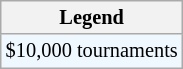<table class="wikitable" style="font-size:85%">
<tr>
<th>Legend</th>
</tr>
<tr style="background:#f0f8ff;">
<td>$10,000 tournaments</td>
</tr>
</table>
